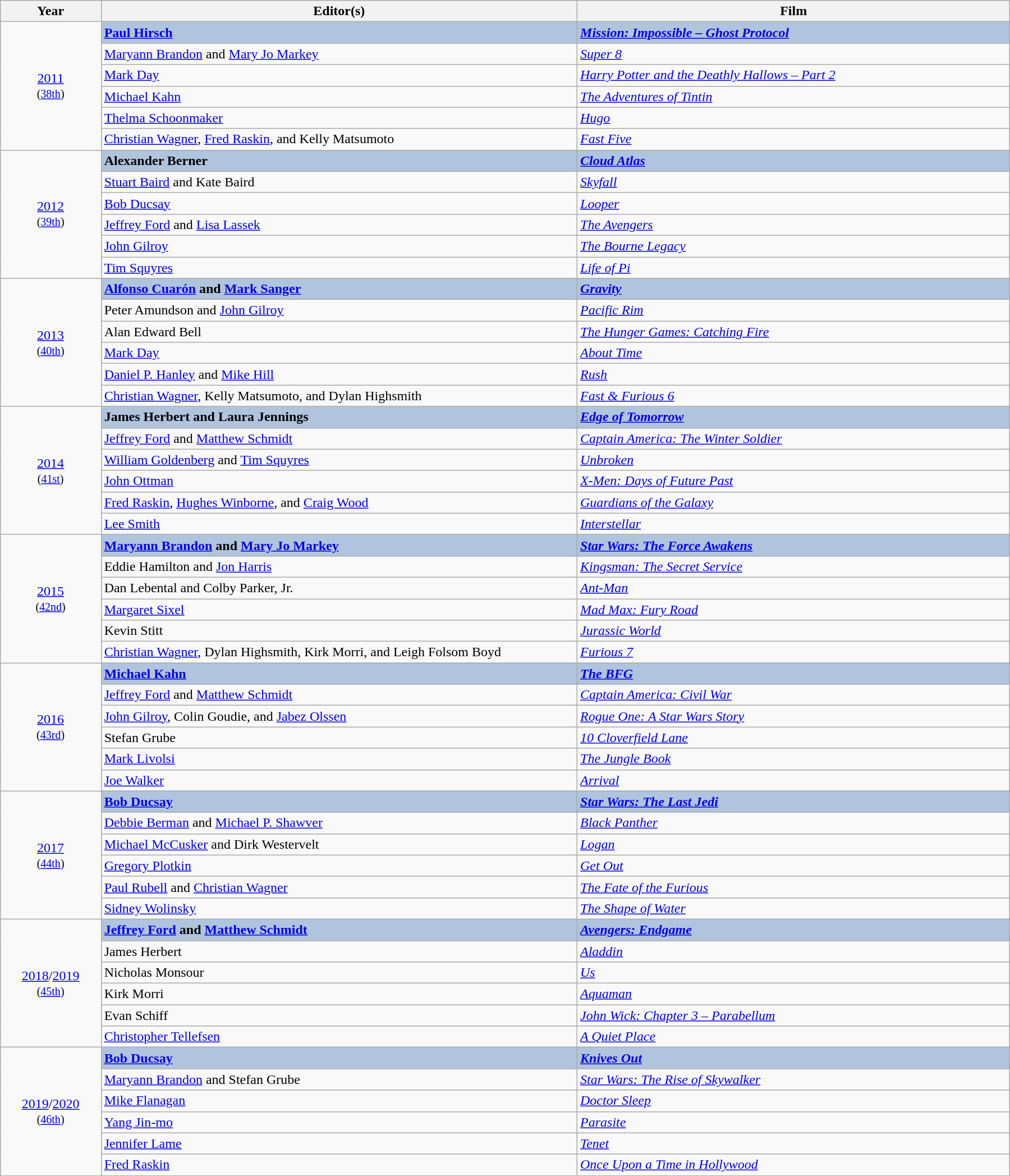<table class="wikitable" style="width:95%; margin:auto;">
<tr>
<th style="width:7%;">Year</th>
<th style="width:33%;">Editor(s)</th>
<th style="width:30%;">Film</th>
</tr>
<tr>
<td rowspan="6" style="text-align:center"><a href='#'>2011</a><br><small>(<a href='#'>38th</a>)</small><br></td>
<td style="background:#B0C4DE;"><strong><a href='#'>Paul Hirsch</a></strong></td>
<td style="background:#B0C4DE;"><strong><em><a href='#'>Mission: Impossible – Ghost Protocol</a></em></strong></td>
</tr>
<tr>
<td><a href='#'>Maryann Brandon</a> and <a href='#'>Mary Jo Markey</a></td>
<td><em><a href='#'>Super 8</a></em></td>
</tr>
<tr>
<td><a href='#'>Mark Day</a></td>
<td><em><a href='#'>Harry Potter and the Deathly Hallows – Part 2</a></em></td>
</tr>
<tr>
<td><a href='#'>Michael Kahn</a></td>
<td><em><a href='#'>The Adventures of Tintin</a></em></td>
</tr>
<tr>
<td><a href='#'>Thelma Schoonmaker</a></td>
<td><em><a href='#'>Hugo</a></em></td>
</tr>
<tr>
<td><a href='#'>Christian Wagner</a>, <a href='#'>Fred Raskin</a>, and Kelly Matsumoto</td>
<td><em><a href='#'>Fast Five</a></em></td>
</tr>
<tr>
<td rowspan="6" style="text-align:center"><a href='#'>2012</a><br><small>(<a href='#'>39th</a>)</small><br></td>
<td style="background:#B0C4DE;"><strong>Alexander Berner</strong></td>
<td style="background:#B0C4DE;"><strong><em><a href='#'>Cloud Atlas</a></em></strong></td>
</tr>
<tr>
<td><a href='#'>Stuart Baird</a> and Kate Baird</td>
<td><em><a href='#'>Skyfall</a></em></td>
</tr>
<tr>
<td><a href='#'>Bob Ducsay</a></td>
<td><em><a href='#'>Looper</a></em></td>
</tr>
<tr>
<td><a href='#'>Jeffrey Ford</a> and <a href='#'>Lisa Lassek</a></td>
<td><em><a href='#'>The Avengers</a></em></td>
</tr>
<tr>
<td><a href='#'>John Gilroy</a></td>
<td><em><a href='#'>The Bourne Legacy</a></em></td>
</tr>
<tr>
<td><a href='#'>Tim Squyres</a></td>
<td><em><a href='#'>Life of Pi</a></em></td>
</tr>
<tr>
<td rowspan="6" style="text-align:center"><a href='#'>2013</a><br><small>(<a href='#'>40th</a>)</small><br></td>
<td style="background:#B0C4DE;"><strong><a href='#'>Alfonso Cuarón</a> and <a href='#'>Mark Sanger</a></strong></td>
<td style="background:#B0C4DE;"><strong><em><a href='#'>Gravity</a></em></strong></td>
</tr>
<tr>
<td>Peter Amundson and <a href='#'>John Gilroy</a></td>
<td><em><a href='#'>Pacific Rim</a></em></td>
</tr>
<tr>
<td>Alan Edward Bell</td>
<td><em><a href='#'>The Hunger Games: Catching Fire</a></em></td>
</tr>
<tr>
<td><a href='#'>Mark Day</a></td>
<td><em><a href='#'>About Time</a></em></td>
</tr>
<tr>
<td><a href='#'>Daniel P. Hanley</a> and <a href='#'>Mike Hill</a></td>
<td><em><a href='#'>Rush</a></em></td>
</tr>
<tr>
<td><a href='#'>Christian Wagner</a>, Kelly Matsumoto, and Dylan Highsmith</td>
<td><em><a href='#'>Fast & Furious 6</a></em></td>
</tr>
<tr>
<td rowspan="6" style="text-align:center"><a href='#'>2014</a><br><small>(<a href='#'>41st</a>)</small><br></td>
<td style="background:#B0C4DE;"><strong>James Herbert and Laura Jennings</strong></td>
<td style="background:#B0C4DE;"><strong><em><a href='#'>Edge of Tomorrow</a></em></strong></td>
</tr>
<tr>
<td><a href='#'>Jeffrey Ford</a> and <a href='#'>Matthew Schmidt</a></td>
<td><em><a href='#'>Captain America: The Winter Soldier</a></em></td>
</tr>
<tr>
<td><a href='#'>William Goldenberg</a> and <a href='#'>Tim Squyres</a></td>
<td><em><a href='#'>Unbroken</a></em></td>
</tr>
<tr>
<td><a href='#'>John Ottman</a></td>
<td><em><a href='#'>X-Men: Days of Future Past</a></em></td>
</tr>
<tr>
<td><a href='#'>Fred Raskin</a>, <a href='#'>Hughes Winborne</a>, and <a href='#'>Craig Wood</a></td>
<td><em><a href='#'>Guardians of the Galaxy</a></em></td>
</tr>
<tr>
<td><a href='#'>Lee Smith</a></td>
<td><em><a href='#'>Interstellar</a></em></td>
</tr>
<tr>
<td rowspan="6" style="text-align:center"><a href='#'>2015</a><br><small>(<a href='#'>42nd</a>)</small><br></td>
<td style="background:#B0C4DE;"><strong><a href='#'>Maryann Brandon</a> and <a href='#'>Mary Jo Markey</a></strong></td>
<td style="background:#B0C4DE;"><strong><em><a href='#'>Star Wars: The Force Awakens</a></em></strong></td>
</tr>
<tr>
<td>Eddie Hamilton and <a href='#'>Jon Harris</a></td>
<td><em><a href='#'>Kingsman: The Secret Service</a></em></td>
</tr>
<tr>
<td>Dan Lebental and Colby Parker, Jr.</td>
<td><em><a href='#'>Ant-Man</a></em></td>
</tr>
<tr>
<td><a href='#'>Margaret Sixel</a></td>
<td><em><a href='#'>Mad Max: Fury Road</a></em></td>
</tr>
<tr>
<td>Kevin Stitt</td>
<td><em><a href='#'>Jurassic World</a></em></td>
</tr>
<tr>
<td><a href='#'>Christian Wagner</a>, Dylan Highsmith, Kirk Morri, and Leigh Folsom Boyd</td>
<td><em><a href='#'>Furious 7</a></em></td>
</tr>
<tr>
<td rowspan="6" style="text-align:center"><a href='#'>2016</a><br><small>(<a href='#'>43rd</a>)</small><br></td>
<td style="background:#B0C4DE;"><strong><a href='#'>Michael Kahn</a></strong></td>
<td style="background:#B0C4DE;"><strong><em><a href='#'>The BFG</a></em></strong></td>
</tr>
<tr>
<td><a href='#'>Jeffrey Ford</a> and <a href='#'>Matthew Schmidt</a></td>
<td><em><a href='#'>Captain America: Civil War</a></em></td>
</tr>
<tr>
<td><a href='#'>John Gilroy</a>, Colin Goudie, and <a href='#'>Jabez Olssen</a></td>
<td><em><a href='#'>Rogue One: A Star Wars Story</a></em></td>
</tr>
<tr>
<td>Stefan Grube</td>
<td><em><a href='#'>10 Cloverfield Lane</a></em></td>
</tr>
<tr>
<td><a href='#'>Mark Livolsi</a></td>
<td><em><a href='#'>The Jungle Book</a></em></td>
</tr>
<tr>
<td><a href='#'>Joe Walker</a></td>
<td><em><a href='#'>Arrival</a></em></td>
</tr>
<tr>
<td rowspan="6" style="text-align:center"><a href='#'>2017</a><br><small>(<a href='#'>44th</a>)</small><br></td>
<td style="background:#B0C4DE;"><strong><a href='#'>Bob Ducsay</a></strong></td>
<td style="background:#B0C4DE;"><strong><em><a href='#'>Star Wars: The Last Jedi</a></em></strong></td>
</tr>
<tr>
<td><a href='#'>Debbie Berman</a> and <a href='#'>Michael P. Shawver</a></td>
<td><em><a href='#'>Black Panther</a></em></td>
</tr>
<tr>
<td><a href='#'>Michael McCusker</a> and Dirk Westervelt</td>
<td><em><a href='#'>Logan</a></em></td>
</tr>
<tr>
<td><a href='#'>Gregory Plotkin</a></td>
<td><em><a href='#'>Get Out</a></em></td>
</tr>
<tr>
<td><a href='#'>Paul Rubell</a> and <a href='#'>Christian Wagner</a></td>
<td><em><a href='#'>The Fate of the Furious</a></em></td>
</tr>
<tr>
<td><a href='#'>Sidney Wolinsky</a></td>
<td><em><a href='#'>The Shape of Water</a></em></td>
</tr>
<tr>
<td rowspan="6" style="text-align:center"><a href='#'>2018</a>/<a href='#'>2019</a><br><small>(<a href='#'>45th</a>)</small><br></td>
<td style="background:#B0C4DE;"><strong><a href='#'>Jeffrey Ford</a> and <a href='#'>Matthew Schmidt</a></strong></td>
<td style="background:#B0C4DE;"><strong><em><a href='#'>Avengers: Endgame</a></em></strong></td>
</tr>
<tr>
<td>James Herbert</td>
<td><em><a href='#'>Aladdin</a></em></td>
</tr>
<tr>
<td>Nicholas Monsour</td>
<td><em><a href='#'>Us</a></em></td>
</tr>
<tr>
<td>Kirk Morri</td>
<td><em><a href='#'>Aquaman</a></em></td>
</tr>
<tr>
<td>Evan Schiff</td>
<td><em><a href='#'>John Wick: Chapter 3 – Parabellum</a></em></td>
</tr>
<tr>
<td><a href='#'>Christopher Tellefsen</a></td>
<td><em><a href='#'>A Quiet Place</a></em></td>
</tr>
<tr>
<td rowspan="7" style="text-align:center"><a href='#'>2019</a>/<a href='#'>2020</a><br><small>(<a href='#'>46th</a>)</small><br></td>
<td style="background:#B0C4DE;"><strong><a href='#'>Bob Ducsay</a></strong></td>
<td style="background:#B0C4DE;"><strong><em><a href='#'>Knives Out</a></em></strong></td>
</tr>
<tr>
<td><a href='#'>Maryann Brandon</a> and Stefan Grube</td>
<td><em><a href='#'>Star Wars: The Rise of Skywalker</a></em></td>
</tr>
<tr>
<td><a href='#'>Mike Flanagan</a></td>
<td><em><a href='#'>Doctor Sleep</a></em></td>
</tr>
<tr>
<td><a href='#'>Yang Jin-mo</a></td>
<td><em><a href='#'>Parasite</a></em></td>
</tr>
<tr>
<td><a href='#'>Jennifer Lame</a></td>
<td><em><a href='#'>Tenet</a></em></td>
</tr>
<tr>
<td><a href='#'>Fred Raskin</a></td>
<td><em><a href='#'>Once Upon a Time in Hollywood</a></em></td>
</tr>
</table>
